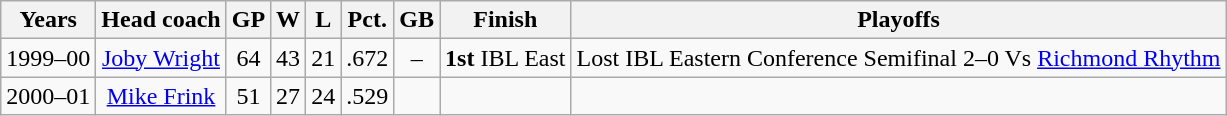<table class="wikitable" style="text-align:center;">
<tr>
<th>Years</th>
<th>Head coach</th>
<th>GP</th>
<th>W</th>
<th>L</th>
<th>Pct.</th>
<th>GB</th>
<th>Finish</th>
<th>Playoffs</th>
</tr>
<tr>
<td>1999–00</td>
<td><a href='#'>Joby Wright</a></td>
<td>64</td>
<td>43</td>
<td>21</td>
<td>.672</td>
<td>–</td>
<td><strong>1st</strong> IBL East</td>
<td>Lost IBL Eastern Conference Semifinal 2–0 Vs <a href='#'>Richmond Rhythm</a></td>
</tr>
<tr>
<td>2000–01</td>
<td><a href='#'>Mike Frink</a></td>
<td>51</td>
<td>27</td>
<td>24</td>
<td>.529</td>
<td></td>
<td></td>
<td></td>
</tr>
</table>
